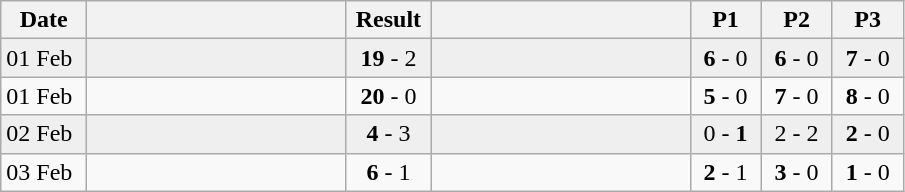<table class="wikitable">
<tr>
<th width=50px>Date</th>
<th width=165px></th>
<th width=50px>Result</th>
<th width=165px></th>
<th width=40px>P1</th>
<th width=40px>P2</th>
<th width=40px>P3</th>
</tr>
<tr bgcolor="#EFEFEF">
<td>01 Feb</td>
<td></td>
<td align="center"><strong>19</strong> - 2</td>
<td></td>
<td align="center"><strong>6</strong> - 0</td>
<td align="center"><strong>6</strong> - 0</td>
<td align="center"><strong>7</strong> - 0</td>
</tr>
<tr>
<td>01 Feb</td>
<td></td>
<td align="center"><strong>20</strong> - 0</td>
<td></td>
<td align="center"><strong>5</strong> - 0</td>
<td align="center"><strong>7</strong> - 0</td>
<td align="center"><strong>8</strong> - 0</td>
</tr>
<tr bgcolor="#EFEFEF">
<td>02 Feb</td>
<td></td>
<td align="center"><strong>4</strong> - 3</td>
<td></td>
<td align="center">0 - <strong>1</strong></td>
<td align="center">2 - 2</td>
<td align="center"><strong>2</strong> - 0</td>
</tr>
<tr>
<td>03 Feb</td>
<td></td>
<td align="center"><strong>6</strong> - 1</td>
<td></td>
<td align="center"><strong>2</strong> - 1</td>
<td align="center"><strong>3</strong> - 0</td>
<td align="center"><strong>1</strong> - 0</td>
</tr>
</table>
